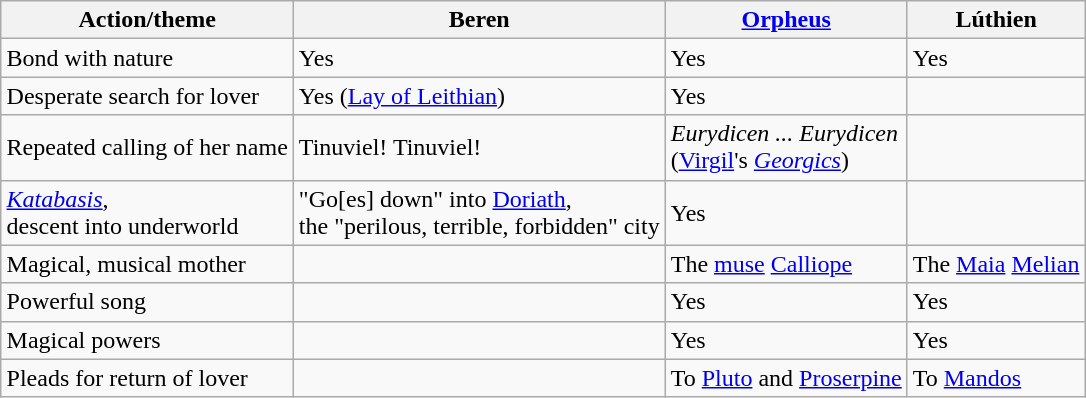<table class="wikitable" style="margin:1em auto;">
<tr>
<th>Action/theme</th>
<th>Beren</th>
<th><a href='#'>Orpheus</a></th>
<th>Lúthien</th>
</tr>
<tr>
<td>Bond with nature</td>
<td>Yes</td>
<td>Yes</td>
<td>Yes</td>
</tr>
<tr>
<td>Desperate search for lover</td>
<td>Yes (<a href='#'>Lay of Leithian</a>)</td>
<td>Yes</td>
<td></td>
</tr>
<tr>
<td>Repeated calling of her name</td>
<td>Tinuviel! Tinuviel!</td>
<td><em>Eurydicen ... Eurydicen</em><br>(<a href='#'>Virgil</a>'s <em><a href='#'>Georgics</a></em>)</td>
<td></td>
</tr>
<tr>
<td><em><a href='#'>Katabasis</a></em>,<br>descent into underworld</td>
<td>"Go[es] down" into <a href='#'>Doriath</a>,<br>the "perilous, terrible, forbidden" city</td>
<td>Yes</td>
<td></td>
</tr>
<tr>
<td>Magical, musical mother</td>
<td></td>
<td>The <a href='#'>muse</a> <a href='#'>Calliope</a></td>
<td>The <a href='#'>Maia</a> <a href='#'>Melian</a></td>
</tr>
<tr>
<td>Powerful song</td>
<td></td>
<td>Yes</td>
<td>Yes</td>
</tr>
<tr>
<td>Magical powers</td>
<td></td>
<td>Yes</td>
<td>Yes</td>
</tr>
<tr>
<td>Pleads for return of lover</td>
<td></td>
<td>To <a href='#'>Pluto</a> and <a href='#'>Proserpine</a></td>
<td>To <a href='#'>Mandos</a></td>
</tr>
</table>
